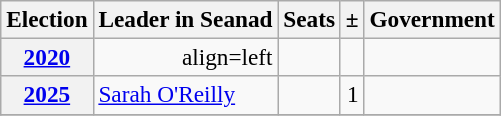<table class="wikitable" style="font-size:97%; text-align:right;">
<tr>
<th>Election</th>
<th>Leader in Seanad</th>
<th>Seats</th>
<th>±</th>
<th>Government</th>
</tr>
<tr>
<th><a href='#'>2020</a></th>
<td>align=left </td>
<td></td>
<td></td>
<td></td>
</tr>
<tr>
<th><a href='#'>2025</a></th>
<td align=left><a href='#'>Sarah O'Reilly</a></td>
<td></td>
<td> 1</td>
<td></td>
</tr>
<tr>
</tr>
</table>
